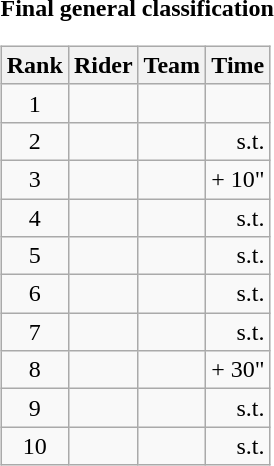<table>
<tr>
<td><strong>Final general classification</strong> <br><table class="wikitable">
<tr>
<th scope="col">Rank</th>
<th scope="col">Rider</th>
<th scope="col">Team</th>
<th scope="col">Time</th>
</tr>
<tr>
<td style="text-align:center;">1</td>
<td></td>
<td></td>
<td style="text-align:right;"></td>
</tr>
<tr>
<td style="text-align:center;">2</td>
<td></td>
<td></td>
<td style="text-align:right;">s.t.</td>
</tr>
<tr>
<td style="text-align:center;">3</td>
<td></td>
<td></td>
<td style="text-align:right;">+ 10"</td>
</tr>
<tr>
<td style="text-align:center;">4</td>
<td></td>
<td></td>
<td style="text-align:right;">s.t.</td>
</tr>
<tr>
<td style="text-align:center;">5</td>
<td></td>
<td></td>
<td style="text-align:right;">s.t.</td>
</tr>
<tr>
<td style="text-align:center;">6</td>
<td></td>
<td></td>
<td style="text-align:right;">s.t.</td>
</tr>
<tr>
<td style="text-align:center;">7</td>
<td></td>
<td></td>
<td style="text-align:right;">s.t.</td>
</tr>
<tr>
<td style="text-align:center;">8</td>
<td> </td>
<td></td>
<td style="text-align:right;">+ 30"</td>
</tr>
<tr>
<td style="text-align:center;">9</td>
<td></td>
<td></td>
<td style="text-align:right;">s.t.</td>
</tr>
<tr>
<td style="text-align:center;">10</td>
<td></td>
<td></td>
<td style="text-align:right;">s.t.</td>
</tr>
</table>
</td>
</tr>
</table>
